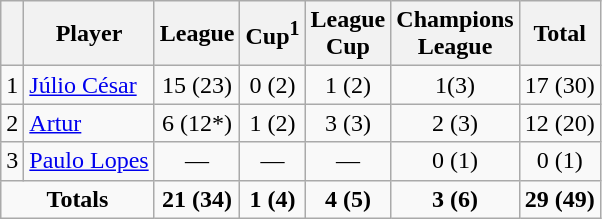<table class="wikitable sortable" style="text-align:center;">
<tr>
<th></th>
<th>Player</th>
<th>League</th>
<th>Cup<sup>1</sup></th>
<th>League<br>Cup</th>
<th>Champions<br>League</th>
<th>Total</th>
</tr>
<tr>
<td>1</td>
<td align=left> <a href='#'>Júlio César</a></td>
<td>15 (23)</td>
<td>0 (2)</td>
<td>1 (2)</td>
<td>1(3)</td>
<td>17 (30)</td>
</tr>
<tr>
<td>2</td>
<td align=left> <a href='#'>Artur</a></td>
<td>6 (12*)</td>
<td>1 (2)</td>
<td>3 (3)</td>
<td>2 (3)</td>
<td>12 (20)</td>
</tr>
<tr>
<td>3</td>
<td align=left> <a href='#'>Paulo Lopes</a></td>
<td>—</td>
<td>—</td>
<td>—</td>
<td>0 (1)</td>
<td>0 (1)</td>
</tr>
<tr>
<td colspan="2"><strong>Totals</strong></td>
<td><strong>21 (34)</strong></td>
<td><strong>1 (4)</strong></td>
<td><strong>4 (5)</strong></td>
<td><strong>3 (6)</strong></td>
<td><strong>29 (49)</strong></td>
</tr>
</table>
